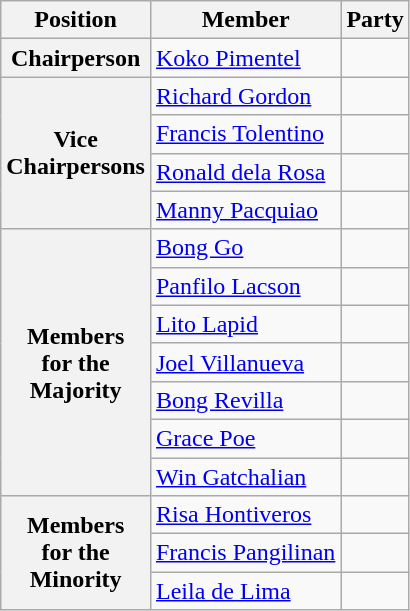<table class="wikitable">
<tr>
<th>Position</th>
<th>Member</th>
<th colspan="2">Party</th>
</tr>
<tr>
<th><strong>Chairperson</strong></th>
<td><a href='#'>Koko Pimentel</a></td>
<td></td>
</tr>
<tr>
<th rowspan=4><strong>Vice<br>Chairpersons</strong></th>
<td><a href='#'>Richard Gordon</a></td>
<td></td>
</tr>
<tr>
<td><a href='#'>Francis Tolentino</a></td>
<td></td>
</tr>
<tr>
<td><a href='#'>Ronald dela Rosa</a></td>
<td></td>
</tr>
<tr>
<td><a href='#'>Manny Pacquiao</a></td>
<td></td>
</tr>
<tr>
<th rowspan="7"><strong>Members</strong><br><strong>for the</strong><br><strong>Majority</strong></th>
<td><a href='#'>Bong Go</a></td>
<td></td>
</tr>
<tr>
<td><a href='#'>Panfilo Lacson</a></td>
<td></td>
</tr>
<tr>
<td><a href='#'>Lito Lapid</a></td>
<td></td>
</tr>
<tr>
<td><a href='#'>Joel Villanueva</a></td>
<td></td>
</tr>
<tr>
<td><a href='#'>Bong Revilla</a></td>
<td></td>
</tr>
<tr>
<td><a href='#'>Grace Poe</a></td>
<td></td>
</tr>
<tr>
<td><a href='#'>Win Gatchalian</a></td>
<td></td>
</tr>
<tr>
<th rowspan=3><strong>Members</strong><br><strong>for the</strong><br><strong>Minority</strong></th>
<td><a href='#'>Risa Hontiveros</a></td>
<td></td>
</tr>
<tr>
<td><a href='#'>Francis Pangilinan</a></td>
<td></td>
</tr>
<tr>
<td><a href='#'>Leila de Lima</a></td>
<td></td>
</tr>
</table>
